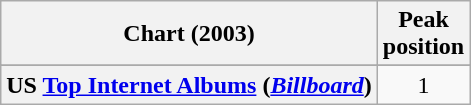<table class="wikitable sortable plainrowheaders">
<tr>
<th>Chart (2003)</th>
<th>Peak<br>position</th>
</tr>
<tr>
</tr>
<tr>
</tr>
<tr>
<th scope="row">US <a href='#'>Top Internet Albums</a> (<a href='#'><em>Billboard</em></a>)</th>
<td style="text-align:center;">1</td>
</tr>
</table>
